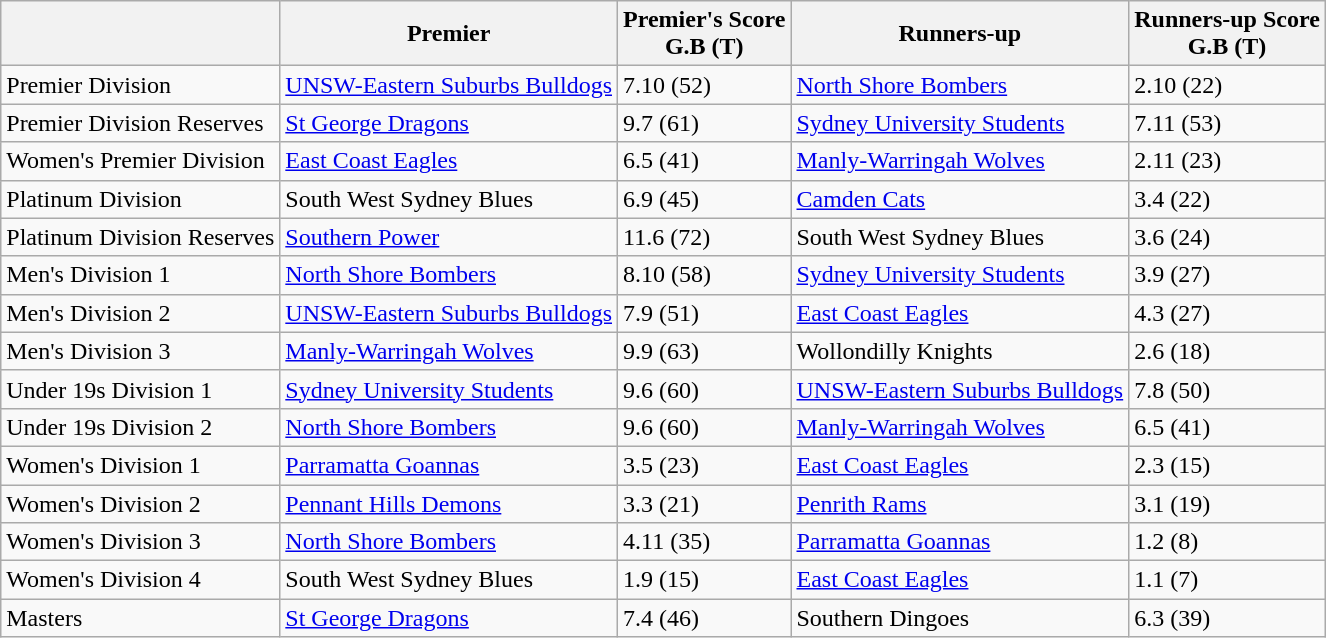<table class="wikitable">
<tr>
<th></th>
<th>Premier</th>
<th>Premier's Score<br>G.B (T)</th>
<th>Runners-up</th>
<th>Runners-up Score<br>G.B (T)</th>
</tr>
<tr>
<td>Premier Division</td>
<td><a href='#'>UNSW-Eastern Suburbs Bulldogs</a></td>
<td>7.10 (52)</td>
<td><a href='#'>North Shore Bombers</a></td>
<td>2.10 (22)</td>
</tr>
<tr>
<td>Premier Division Reserves</td>
<td><a href='#'>St George Dragons</a></td>
<td>9.7 (61)</td>
<td><a href='#'>Sydney University Students</a></td>
<td>7.11 (53)</td>
</tr>
<tr>
<td>Women's Premier Division</td>
<td><a href='#'>East Coast Eagles</a></td>
<td>6.5 (41)</td>
<td><a href='#'>Manly-Warringah Wolves</a></td>
<td>2.11 (23)</td>
</tr>
<tr>
<td>Platinum Division</td>
<td>South West Sydney Blues</td>
<td>6.9 (45)</td>
<td><a href='#'>Camden Cats</a></td>
<td>3.4 (22)</td>
</tr>
<tr>
<td>Platinum Division Reserves</td>
<td><a href='#'>Southern Power</a></td>
<td>11.6 (72)</td>
<td>South West Sydney Blues</td>
<td>3.6 (24)</td>
</tr>
<tr>
<td>Men's Division 1</td>
<td><a href='#'>North Shore Bombers</a></td>
<td>8.10 (58)</td>
<td><a href='#'>Sydney University Students</a></td>
<td>3.9 (27)</td>
</tr>
<tr>
<td>Men's Division 2</td>
<td><a href='#'>UNSW-Eastern Suburbs Bulldogs</a></td>
<td>7.9 (51)</td>
<td><a href='#'>East Coast Eagles</a></td>
<td>4.3 (27)</td>
</tr>
<tr>
<td>Men's Division 3</td>
<td><a href='#'>Manly-Warringah Wolves</a></td>
<td>9.9 (63)</td>
<td>Wollondilly Knights</td>
<td>2.6 (18)</td>
</tr>
<tr>
<td>Under 19s Division 1</td>
<td><a href='#'>Sydney University Students</a></td>
<td>9.6 (60)</td>
<td><a href='#'>UNSW-Eastern Suburbs Bulldogs</a></td>
<td>7.8 (50)</td>
</tr>
<tr>
<td>Under 19s Division 2</td>
<td><a href='#'>North Shore Bombers</a></td>
<td>9.6 (60)</td>
<td><a href='#'>Manly-Warringah Wolves</a></td>
<td>6.5 (41)</td>
</tr>
<tr>
<td>Women's Division 1</td>
<td><a href='#'>Parramatta Goannas</a></td>
<td>3.5 (23)</td>
<td><a href='#'>East Coast Eagles</a></td>
<td>2.3 (15)</td>
</tr>
<tr>
<td>Women's Division 2</td>
<td><a href='#'>Pennant Hills Demons</a></td>
<td>3.3 (21)</td>
<td><a href='#'>Penrith Rams</a></td>
<td>3.1 (19)</td>
</tr>
<tr>
<td>Women's Division 3</td>
<td><a href='#'>North Shore Bombers</a></td>
<td>4.11 (35)</td>
<td><a href='#'>Parramatta Goannas</a></td>
<td>1.2 (8)</td>
</tr>
<tr>
<td>Women's Division 4</td>
<td>South West Sydney Blues</td>
<td>1.9 (15)</td>
<td><a href='#'>East Coast Eagles</a></td>
<td>1.1 (7)</td>
</tr>
<tr>
<td>Masters</td>
<td><a href='#'>St George Dragons</a></td>
<td>7.4 (46)</td>
<td>Southern Dingoes</td>
<td>6.3 (39)</td>
</tr>
</table>
